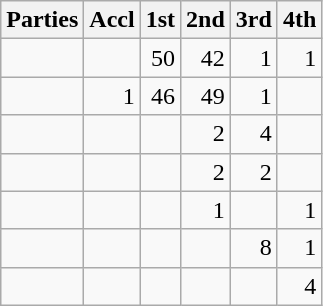<table class="wikitable" style="text-align:right;">
<tr>
<th style="text-align:left;">Parties</th>
<th>Accl</th>
<th>1st</th>
<th>2nd</th>
<th>3rd</th>
<th>4th</th>
</tr>
<tr>
<td style="text-align:left;"></td>
<td></td>
<td>50</td>
<td>42</td>
<td>1</td>
<td>1</td>
</tr>
<tr>
<td style="text-align:left;"></td>
<td>1</td>
<td>46</td>
<td>49</td>
<td>1</td>
<td></td>
</tr>
<tr>
<td style="text-align:left;"></td>
<td></td>
<td></td>
<td>2</td>
<td>4</td>
<td></td>
</tr>
<tr>
<td style="text-align:left;"></td>
<td></td>
<td></td>
<td>2</td>
<td>2</td>
<td></td>
</tr>
<tr>
<td style="text-align:left;"></td>
<td></td>
<td></td>
<td>1</td>
<td></td>
<td>1</td>
</tr>
<tr>
<td style="text-align:left;"></td>
<td></td>
<td></td>
<td></td>
<td>8</td>
<td>1</td>
</tr>
<tr>
<td style="text-align:left;"></td>
<td></td>
<td></td>
<td></td>
<td></td>
<td>4</td>
</tr>
</table>
